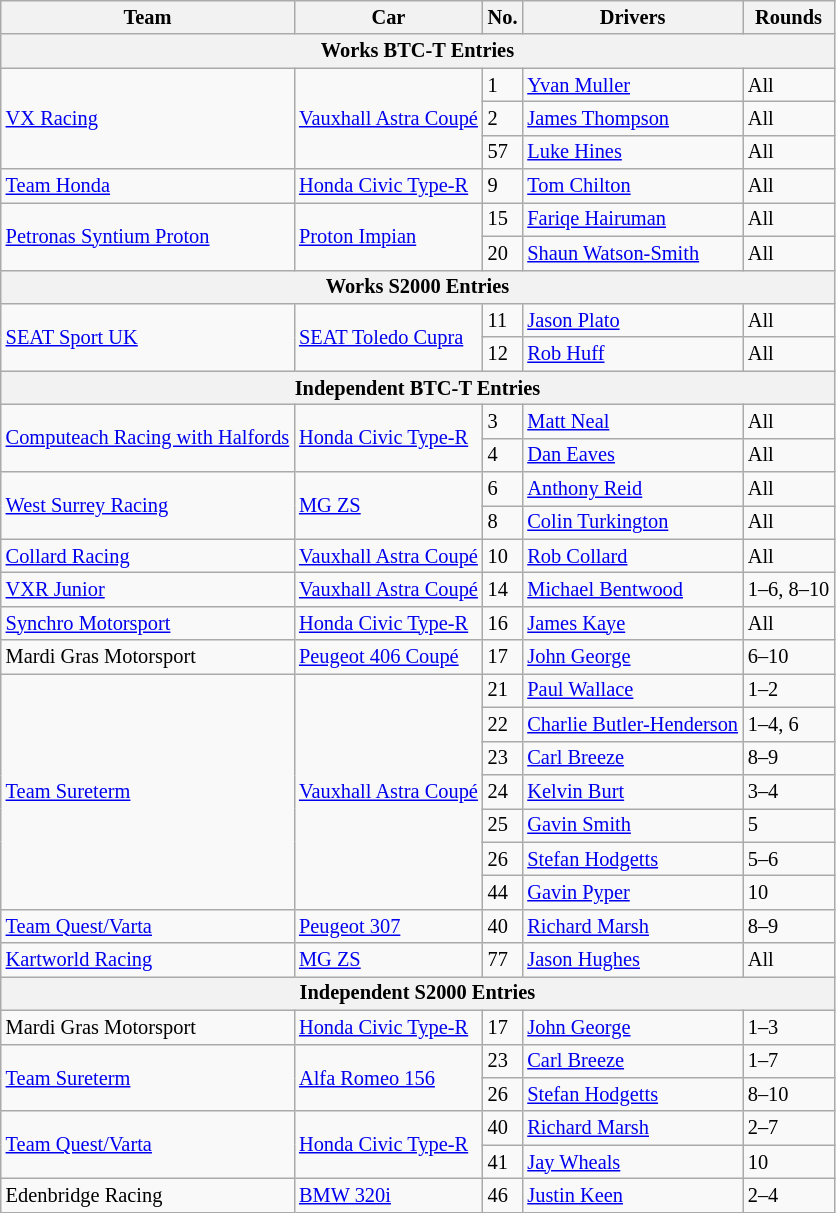<table class="wikitable" style="font-size: 85%">
<tr>
<th>Team</th>
<th>Car</th>
<th>No.</th>
<th>Drivers</th>
<th>Rounds</th>
</tr>
<tr>
<th colspan=5>Works BTC-T Entries</th>
</tr>
<tr>
<td rowspan=3><a href='#'>VX Racing</a></td>
<td rowspan=3><a href='#'>Vauxhall Astra Coupé</a></td>
<td>1</td>
<td> <a href='#'>Yvan Muller</a></td>
<td>All</td>
</tr>
<tr>
<td>2</td>
<td> <a href='#'>James Thompson</a></td>
<td>All</td>
</tr>
<tr>
<td>57</td>
<td> <a href='#'>Luke Hines</a></td>
<td>All</td>
</tr>
<tr>
<td><a href='#'>Team Honda</a></td>
<td><a href='#'>Honda Civic Type-R</a></td>
<td>9</td>
<td> <a href='#'>Tom Chilton</a></td>
<td>All</td>
</tr>
<tr>
<td rowspan=2><a href='#'>Petronas Syntium Proton</a></td>
<td rowspan=2><a href='#'>Proton Impian</a></td>
<td>15</td>
<td> <a href='#'>Fariqe Hairuman</a></td>
<td>All</td>
</tr>
<tr>
<td>20</td>
<td> <a href='#'>Shaun Watson-Smith</a></td>
<td>All</td>
</tr>
<tr>
<th colspan=5>Works S2000 Entries</th>
</tr>
<tr>
<td rowspan=2><a href='#'>SEAT Sport UK</a></td>
<td rowspan=2><a href='#'>SEAT Toledo Cupra</a></td>
<td>11</td>
<td> <a href='#'>Jason Plato</a></td>
<td>All</td>
</tr>
<tr>
<td>12</td>
<td> <a href='#'>Rob Huff</a></td>
<td>All</td>
</tr>
<tr>
<th colspan=5>Independent BTC-T Entries</th>
</tr>
<tr>
<td rowspan=2 nowrap><a href='#'>Computeach Racing with Halfords</a></td>
<td rowspan=2><a href='#'>Honda Civic Type-R</a></td>
<td>3</td>
<td> <a href='#'>Matt Neal</a></td>
<td>All</td>
</tr>
<tr>
<td>4</td>
<td> <a href='#'>Dan Eaves</a></td>
<td>All</td>
</tr>
<tr>
<td rowspan=2><a href='#'>West Surrey Racing</a></td>
<td rowspan=2><a href='#'>MG ZS</a></td>
<td>6</td>
<td> <a href='#'>Anthony Reid</a></td>
<td>All</td>
</tr>
<tr>
<td>8</td>
<td> <a href='#'>Colin Turkington</a></td>
<td>All</td>
</tr>
<tr>
<td><a href='#'>Collard Racing</a></td>
<td nowrap><a href='#'>Vauxhall Astra Coupé</a></td>
<td>10</td>
<td> <a href='#'>Rob Collard</a></td>
<td>All</td>
</tr>
<tr>
<td><a href='#'>VXR Junior</a></td>
<td><a href='#'>Vauxhall Astra Coupé</a></td>
<td>14</td>
<td> <a href='#'>Michael Bentwood</a></td>
<td>1–6, 8–10</td>
</tr>
<tr>
<td><a href='#'>Synchro Motorsport</a></td>
<td><a href='#'>Honda Civic Type-R</a></td>
<td>16</td>
<td> <a href='#'>James Kaye</a></td>
<td>All</td>
</tr>
<tr>
<td>Mardi Gras Motorsport</td>
<td><a href='#'>Peugeot 406 Coupé</a></td>
<td>17</td>
<td> <a href='#'>John George</a></td>
<td>6–10</td>
</tr>
<tr>
<td rowspan=7><a href='#'>Team Sureterm</a></td>
<td rowspan=7><a href='#'>Vauxhall Astra Coupé</a></td>
<td>21</td>
<td> <a href='#'>Paul Wallace</a></td>
<td>1–2</td>
</tr>
<tr>
<td>22</td>
<td nowrap> <a href='#'>Charlie Butler-Henderson</a></td>
<td>1–4, 6</td>
</tr>
<tr>
<td>23</td>
<td> <a href='#'>Carl Breeze</a></td>
<td>8–9</td>
</tr>
<tr>
<td>24</td>
<td> <a href='#'>Kelvin Burt</a></td>
<td>3–4</td>
</tr>
<tr>
<td>25</td>
<td> <a href='#'>Gavin Smith</a></td>
<td>5</td>
</tr>
<tr>
<td>26</td>
<td> <a href='#'>Stefan Hodgetts</a></td>
<td>5–6</td>
</tr>
<tr>
<td>44</td>
<td> <a href='#'>Gavin Pyper</a></td>
<td>10</td>
</tr>
<tr>
<td><a href='#'>Team Quest/Varta</a></td>
<td><a href='#'>Peugeot 307</a></td>
<td>40</td>
<td> <a href='#'>Richard Marsh</a></td>
<td>8–9</td>
</tr>
<tr>
<td><a href='#'>Kartworld Racing</a></td>
<td><a href='#'>MG ZS</a></td>
<td>77</td>
<td> <a href='#'>Jason Hughes</a></td>
<td>All</td>
</tr>
<tr>
<th colspan=5>Independent S2000 Entries</th>
</tr>
<tr>
<td>Mardi Gras Motorsport</td>
<td><a href='#'>Honda Civic Type-R</a></td>
<td>17</td>
<td> <a href='#'>John George</a></td>
<td>1–3</td>
</tr>
<tr>
<td rowspan=2><a href='#'>Team Sureterm</a></td>
<td rowspan=2><a href='#'>Alfa Romeo 156</a></td>
<td>23</td>
<td> <a href='#'>Carl Breeze</a></td>
<td>1–7</td>
</tr>
<tr>
<td>26</td>
<td> <a href='#'>Stefan Hodgetts</a></td>
<td>8–10</td>
</tr>
<tr>
<td rowspan=2><a href='#'>Team Quest/Varta</a></td>
<td rowspan=2><a href='#'>Honda Civic Type-R</a></td>
<td>40</td>
<td> <a href='#'>Richard Marsh</a></td>
<td>2–7</td>
</tr>
<tr>
<td>41</td>
<td> <a href='#'>Jay Wheals</a></td>
<td>10</td>
</tr>
<tr>
<td>Edenbridge Racing</td>
<td><a href='#'>BMW 320i</a></td>
<td>46</td>
<td> <a href='#'>Justin Keen</a></td>
<td>2–4</td>
</tr>
</table>
